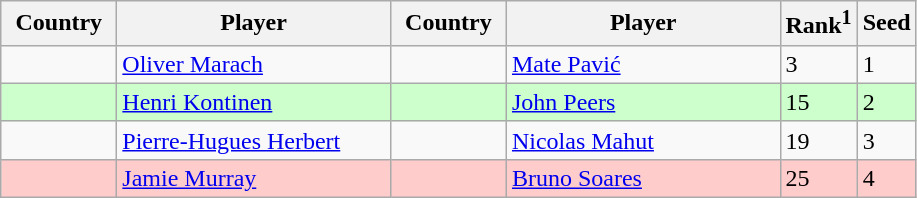<table class="sortable wikitable">
<tr>
<th width="70">Country</th>
<th width="175">Player</th>
<th width="70">Country</th>
<th width="175">Player</th>
<th>Rank<sup>1</sup></th>
<th>Seed</th>
</tr>
<tr>
<td></td>
<td><a href='#'>Oliver Marach</a></td>
<td></td>
<td><a href='#'>Mate Pavić</a></td>
<td>3</td>
<td>1</td>
</tr>
<tr style="background:#cfc;">
<td></td>
<td><a href='#'>Henri Kontinen</a></td>
<td></td>
<td><a href='#'>John Peers</a></td>
<td>15</td>
<td>2</td>
</tr>
<tr>
<td></td>
<td><a href='#'>Pierre-Hugues Herbert</a></td>
<td></td>
<td><a href='#'>Nicolas Mahut</a></td>
<td>19</td>
<td>3</td>
</tr>
<tr style="background:#fcc;">
<td></td>
<td><a href='#'>Jamie Murray</a></td>
<td></td>
<td><a href='#'>Bruno Soares</a></td>
<td>25</td>
<td>4</td>
</tr>
</table>
